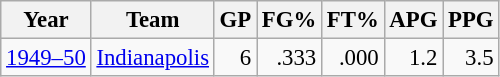<table class="wikitable sortable" style="font-size:95%; text-align:right;">
<tr>
<th>Year</th>
<th>Team</th>
<th>GP</th>
<th>FG%</th>
<th>FT%</th>
<th>APG</th>
<th>PPG</th>
</tr>
<tr>
<td style="text-align:left;"><a href='#'>1949–50</a></td>
<td style="text-align:left;"><a href='#'>Indianapolis</a></td>
<td>6</td>
<td>.333</td>
<td>.000</td>
<td>1.2</td>
<td>3.5</td>
</tr>
</table>
